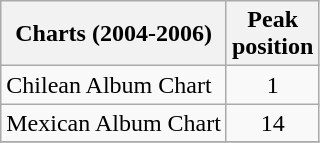<table class="wikitable sortable">
<tr>
<th>Charts (2004-2006)</th>
<th>Peak<br>position</th>
</tr>
<tr>
<td>Chilean Album Chart</td>
<td style="text-align:center;">1</td>
</tr>
<tr>
<td>Mexican Album Chart</td>
<td style="text-align:center;">14</td>
</tr>
<tr>
</tr>
</table>
